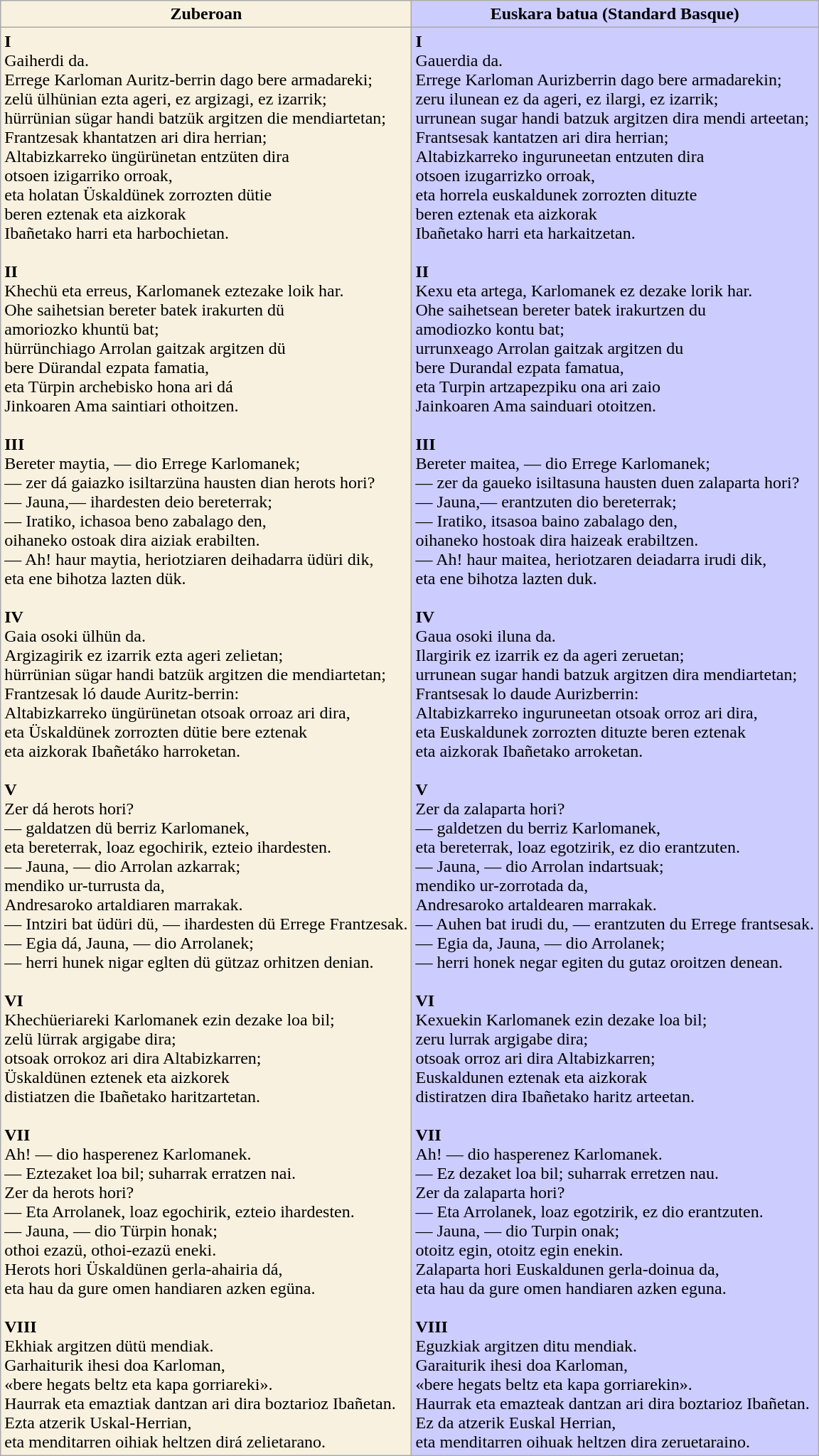<table class="wikitable" style="font-size: 100%">
<tr>
<th style="background-color: #f8f1df"><strong>Zuberoan</strong></th>
<th style="background-color: #CCCCFF"><strong>Euskara batua (Standard Basque)</strong></th>
</tr>
<tr>
<td style="background-color: #f8f1df"><strong>I</strong><br>Gaiherdi da.<br>Errege Karloman Auritz-berrin dago bere armadareki;<br>zelü ülhünian ezta ageri, ez argizagi, ez izarrik;<br>hürrünian sügar handi batzük argitzen die mendiartetan;<br>Frantzesak khantatzen ari dira herrian;<br>Altabizkarreko üngürünetan entzüten dira<br>otsoen izigarriko orroak,<br>eta holatan Üskaldünek zorrozten dütie<br>beren eztenak eta aizkorak<br>Ibañetako harri eta harbochietan.<br><br><strong>II</strong><br>Khechü eta erreus, Karlomanek eztezake loik har.<br>Ohe saihetsian bereter batek irakurten dü<br>amoriozko khuntü bat;<br>hürrünchiago Arrolan gaitzak argitzen dü<br>bere Dürandal ezpata famatia,<br>eta Türpin archebisko hona ari dá<br>Jinkoaren Ama saintiari othoitzen.<br><br><strong>III</strong><br>Bereter maytia, — dio Errege Karlomanek;<br>— zer dá gaiazko isiltarzüna hausten dian herots hori?<br>— Jauna,— ihardesten deio bereterrak;<br>— Iratiko, ichasoa beno zabalago den,<br>oihaneko ostoak dira aiziak erabilten.<br>— Ah! haur maytia, heriotziaren deihadarra üdüri dik,<br>eta ene bihotza lazten dük.<br><br><strong>IV</strong><br>Gaia osoki ülhün da.<br>Argizagirik ez izarrik ezta ageri zelietan;<br>hürrünian sügar handi batzük argitzen die mendiartetan;<br>Frantzesak ló daude Auritz-berrin:<br>Altabizkarreko üngürünetan otsoak orroaz ari dira,<br>eta Üskaldünek zorrozten dütie bere eztenak<br>eta aizkorak Ibañetáko harroketan.<br><br><strong>V</strong><br>Zer dá herots hori?<br>— galdatzen dü berriz Karlomanek,<br>eta bereterrak, loaz egochirik, ezteio ihardesten.<br>— Jauna, — dio Arrolan azkarrak;<br>mendiko ur-turrusta da,<br>Andresaroko artaldiaren marrakak.<br>— Intziri bat üdüri dü, — ihardesten dü Errege Frantzesak.<br>— Egia dá, Jauna, — dio Arrolanek;<br>— herri hunek nigar eglten dü gützaz orhitzen denian.<br><br><strong>VI</strong><br>Khechüeriareki Karlomanek ezin dezake loa bil;<br>zelü lürrak argigabe dira;<br>otsoak orrokoz ari dira Altabizkarren;<br>Üskaldünen eztenek eta aizkorek<br>distiatzen die Ibañetako haritzartetan.<br><br><strong>VII</strong><br>Ah! — dio hasperenez Karlomanek.<br>— Eztezaket loa bil; suharrak erratzen nai.<br>Zer da herots hori?<br>— Eta Arrolanek, loaz egochirik, ezteio ihardesten.<br>—  Jauna, — dio Türpin honak;<br>othoi ezazü, othoi-ezazü eneki.<br>Herots hori Üskaldünen gerla-ahairia dá,<br>eta hau da gure omen handiaren azken egüna.<br><br><strong>VIII</strong><br>Ekhiak argitzen dütü mendiak.<br>Garhaiturik ihesi doa Karloman,<br>«bere hegats beltz eta kapa gorriareki».<br>Haurrak eta emaztiak dantzan ari dira boztarioz Ibañetan.<br>Ezta atzerik Uskal-Herrian,<br>eta menditarren oihiak heltzen dirá zelietarano.</td>
<td style="background-color: #CCCCFF"><strong>I</strong><br>Gauerdia da.<br>Errege Karloman Aurizberrin dago bere armadarekin;<br>zeru ilunean ez da ageri, ez ilargi, ez izarrik;<br>urrunean sugar handi batzuk argitzen dira mendi arteetan;<br>Frantsesak kantatzen ari dira herrian;<br>Altabizkarreko inguruneetan entzuten dira<br>otsoen izugarrizko orroak,<br>eta horrela euskaldunek zorrozten dituzte<br>beren eztenak eta aizkorak<br>Ibañetako harri eta harkaitzetan.<br><br><strong>II</strong><br>Kexu eta artega, Karlomanek ez dezake lorik har.<br>Ohe saihetsean bereter batek irakurtzen du<br>amodiozko kontu bat;<br>urrunxeago Arrolan gaitzak argitzen du<br>bere Durandal ezpata famatua,<br>eta Turpin artzapezpiku ona ari zaio<br>Jainkoaren Ama sainduari otoitzen.<br><br><strong>III</strong><br>Bereter maitea, — dio Errege Karlomanek;<br>— zer da gaueko isiltasuna hausten duen zalaparta hori?<br>— Jauna,— erantzuten dio bereterrak;<br>— Iratiko, itsasoa baino zabalago den,<br>oihaneko hostoak dira haizeak erabiltzen.<br>— Ah! haur maitea, heriotzaren deiadarra irudi dik,<br>eta ene bihotza lazten duk.<br><br><strong>IV</strong><br>Gaua osoki iluna da.<br>Ilargirik ez izarrik ez da ageri zeruetan;<br>urrunean sugar handi batzuk argitzen dira mendiartetan;<br>Frantsesak lo daude Aurizberrin:<br>Altabizkarreko inguruneetan otsoak orroz ari dira,<br>eta Euskaldunek zorrozten dituzte beren eztenak<br>eta aizkorak Ibañetako arroketan.<br><br><strong>V</strong><br>Zer da zalaparta hori?<br>— galdetzen du berriz Karlomanek,<br>eta bereterrak, loaz egotzirik, ez dio erantzuten.<br>— Jauna, — dio Arrolan indartsuak;<br>mendiko ur-zorrotada da,<br>Andresaroko artaldearen marrakak.<br>— Auhen bat irudi du, — erantzuten du Errege frantsesak.<br>— Egia da, Jauna, — dio Arrolanek;<br>— herri honek negar egiten du gutaz oroitzen denean.<br><br><strong>VI</strong><br>Kexuekin Karlomanek ezin dezake loa bil;<br>zeru lurrak argigabe dira;<br>otsoak orroz ari dira Altabizkarren;<br>Euskaldunen eztenak eta aizkorak<br>distiratzen dira Ibañetako haritz arteetan.<br><br><strong>VII</strong><br>Ah! — dio hasperenez Karlomanek.<br>— Ez dezaket loa bil; suharrak erretzen nau.<br>Zer da zalaparta hori?<br>— Eta Arrolanek, loaz egotzirik, ez dio erantzuten.<br>—  Jauna, — dio Turpin onak;<br>otoitz egin, otoitz egin enekin.<br>Zalaparta hori Euskaldunen gerla-doinua da,<br>eta hau da gure omen handiaren azken eguna.<br><br><strong>VIII</strong><br>Eguzkiak argitzen ditu mendiak.<br>Garaiturik ihesi doa Karloman,<br>«bere hegats beltz eta kapa gorriarekin».<br>Haurrak eta emazteak dantzan ari dira boztarioz Ibañetan.<br>Ez da atzerik Euskal Herrian,<br>eta menditarren oihuak heltzen dira zeruetaraino.</td>
</tr>
</table>
